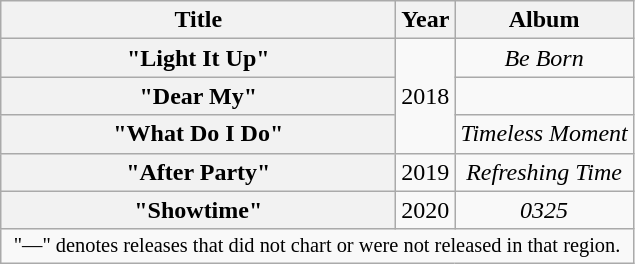<table class="wikitable plainrowheaders" style="text-align:center;">
<tr>
<th scope="col" style="width:16em;">Title</th>
<th scope="col">Year</th>
<th scope="col">Album</th>
</tr>
<tr>
<th scope="row">"Light It Up"</th>
<td rowspan="3">2018</td>
<td><em>Be Born</em></td>
</tr>
<tr>
<th scope="row">"Dear My"</th>
<td></td>
</tr>
<tr>
<th scope="row">"What Do I Do"</th>
<td><em>Timeless Moment</em></td>
</tr>
<tr>
<th scope="row">"After Party"</th>
<td>2019</td>
<td><em>Refreshing Time</em></td>
</tr>
<tr>
<th scope="row">"Showtime"</th>
<td>2020</td>
<td><em>0325</em></td>
</tr>
<tr>
<td colspan="4" style="font-size:85%;">"—" denotes releases that did not chart or were not released in that region.</td>
</tr>
</table>
